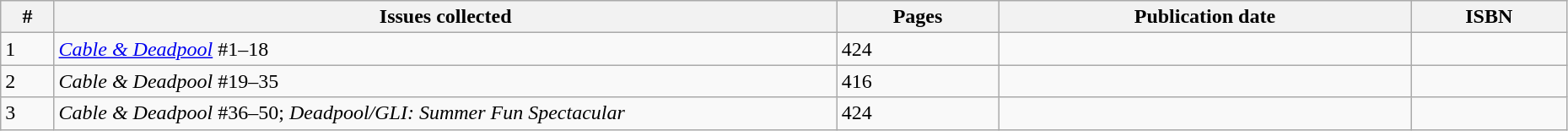<table class="wikitable sortable" width=98%>
<tr>
<th class="unsortable">#</th>
<th class="unsortable" width="50%">Issues collected</th>
<th>Pages</th>
<th>Publication date</th>
<th class="unsortable">ISBN</th>
</tr>
<tr>
<td>1</td>
<td><em><a href='#'>Cable & Deadpool</a></em> #1–18</td>
<td>424</td>
<td></td>
<td></td>
</tr>
<tr>
<td>2</td>
<td><em>Cable & Deadpool</em> #19–35</td>
<td>416</td>
<td></td>
<td></td>
</tr>
<tr>
<td>3</td>
<td><em>Cable & Deadpool</em> #36–50; <em>Deadpool/GLI: Summer Fun Spectacular</em></td>
<td>424</td>
<td></td>
<td></td>
</tr>
</table>
